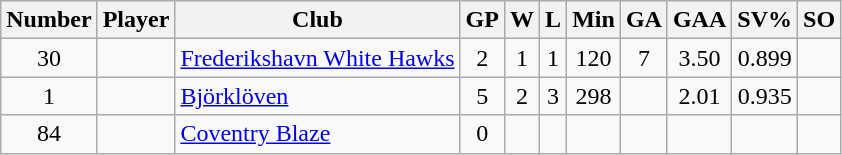<table class="wikitable sortable" style="text-align:center; padding:4px; border-spacing=0;">
<tr>
<th>Number</th>
<th>Player</th>
<th>Club</th>
<th>GP</th>
<th>W</th>
<th>L</th>
<th>Min</th>
<th>GA</th>
<th>GAA</th>
<th>SV%</th>
<th>SO</th>
</tr>
<tr>
<td>30</td>
<td align=left></td>
<td align=left><a href='#'>Frederikshavn White Hawks</a></td>
<td>2</td>
<td>1</td>
<td>1</td>
<td>120</td>
<td>7</td>
<td>3.50</td>
<td>0.899</td>
<td></td>
</tr>
<tr>
<td>1</td>
<td align=left></td>
<td align=left><a href='#'>Björklöven</a></td>
<td>5</td>
<td>2</td>
<td>3</td>
<td>298</td>
<td></td>
<td>2.01</td>
<td>0.935</td>
<td></td>
</tr>
<tr>
<td>84</td>
<td align=left></td>
<td align=left><a href='#'>Coventry Blaze</a></td>
<td>0</td>
<td></td>
<td></td>
<td></td>
<td></td>
<td></td>
<td></td>
<td></td>
</tr>
</table>
